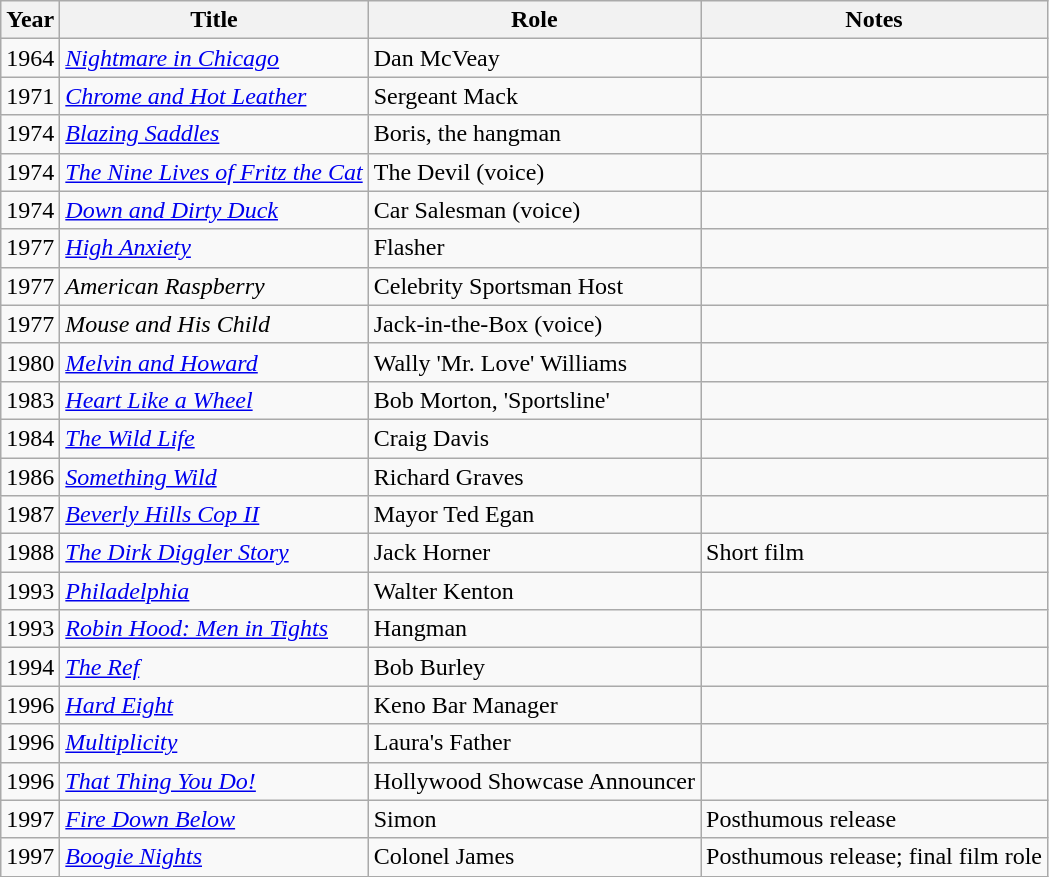<table class="wikitable">
<tr>
<th>Year</th>
<th>Title</th>
<th>Role</th>
<th>Notes</th>
</tr>
<tr>
<td>1964</td>
<td><em><a href='#'>Nightmare in Chicago</a></em></td>
<td>Dan McVeay</td>
<td></td>
</tr>
<tr>
<td>1971</td>
<td><em><a href='#'>Chrome and Hot Leather</a></em></td>
<td>Sergeant Mack</td>
<td></td>
</tr>
<tr>
<td>1974</td>
<td><em><a href='#'>Blazing Saddles</a></em></td>
<td>Boris, the hangman</td>
<td></td>
</tr>
<tr>
<td>1974</td>
<td><em><a href='#'>The Nine Lives of Fritz the Cat</a></em></td>
<td>The Devil (voice)</td>
<td></td>
</tr>
<tr>
<td>1974</td>
<td><em><a href='#'>Down and Dirty Duck</a></em></td>
<td>Car Salesman (voice)</td>
<td></td>
</tr>
<tr>
<td>1977</td>
<td><em><a href='#'>High Anxiety</a></em></td>
<td>Flasher</td>
<td></td>
</tr>
<tr>
<td>1977</td>
<td><em>American Raspberry</em></td>
<td>Celebrity Sportsman Host</td>
<td></td>
</tr>
<tr>
<td>1977</td>
<td><em>Mouse and His Child</em></td>
<td>Jack-in-the-Box (voice)</td>
<td></td>
</tr>
<tr>
<td>1980</td>
<td><em><a href='#'>Melvin and Howard</a></em></td>
<td>Wally 'Mr. Love' Williams</td>
<td></td>
</tr>
<tr>
<td>1983</td>
<td><em><a href='#'>Heart Like a Wheel</a></em></td>
<td>Bob Morton, 'Sportsline'</td>
<td></td>
</tr>
<tr>
<td>1984</td>
<td><em><a href='#'>The Wild Life</a></em></td>
<td>Craig Davis</td>
<td></td>
</tr>
<tr>
<td>1986</td>
<td><em><a href='#'>Something Wild</a></em></td>
<td>Richard Graves</td>
<td></td>
</tr>
<tr>
<td>1987</td>
<td><em><a href='#'>Beverly Hills Cop II</a></em></td>
<td>Mayor Ted Egan</td>
<td></td>
</tr>
<tr>
<td>1988</td>
<td><em><a href='#'>The Dirk Diggler Story</a></em></td>
<td>Jack Horner</td>
<td>Short film</td>
</tr>
<tr>
<td>1993</td>
<td><em><a href='#'>Philadelphia</a></em></td>
<td>Walter Kenton</td>
<td></td>
</tr>
<tr>
<td>1993</td>
<td><em><a href='#'>Robin Hood: Men in Tights</a></em></td>
<td>Hangman</td>
<td></td>
</tr>
<tr>
<td>1994</td>
<td><em><a href='#'>The Ref</a></em></td>
<td>Bob Burley</td>
<td></td>
</tr>
<tr>
<td>1996</td>
<td><em><a href='#'>Hard Eight</a></em></td>
<td>Keno Bar Manager</td>
<td></td>
</tr>
<tr>
<td>1996</td>
<td><em><a href='#'>Multiplicity</a></em></td>
<td>Laura's Father</td>
<td></td>
</tr>
<tr>
<td>1996</td>
<td><em><a href='#'>That Thing You Do!</a></em></td>
<td>Hollywood Showcase Announcer</td>
<td></td>
</tr>
<tr>
<td>1997</td>
<td><em><a href='#'>Fire Down Below</a></em></td>
<td>Simon</td>
<td>Posthumous release</td>
</tr>
<tr>
<td>1997</td>
<td><em><a href='#'>Boogie Nights</a></em></td>
<td>Colonel James</td>
<td>Posthumous release; final film role</td>
</tr>
</table>
